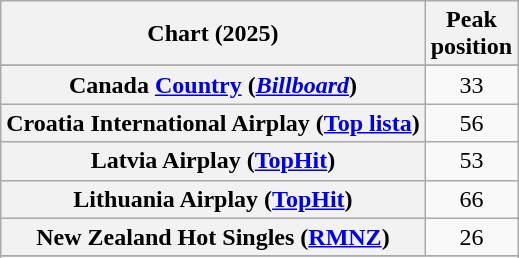<table class="wikitable sortable plainrowheaders" style="text-align:center">
<tr>
<th scope="col">Chart (2025)</th>
<th scope="col">Peak<br>position</th>
</tr>
<tr>
</tr>
<tr>
</tr>
<tr>
<th scope="row">Canada <a href='#'>Country</a> (<em><a href='#'>Billboard</a></em>)</th>
<td>33</td>
</tr>
<tr>
<th scope="row">Croatia International Airplay (<a href='#'>Top lista</a>)</th>
<td>56</td>
</tr>
<tr>
<th scope="row">Latvia Airplay (<a href='#'>TopHit</a>)<br></th>
<td>53</td>
</tr>
<tr>
<th scope="row">Lithuania Airplay (<a href='#'>TopHit</a>)</th>
<td>66</td>
</tr>
<tr>
<th scope="row">New Zealand Hot Singles (<a href='#'>RMNZ</a>)</th>
<td>26</td>
</tr>
<tr>
</tr>
<tr>
</tr>
<tr>
</tr>
<tr>
</tr>
<tr>
</tr>
</table>
